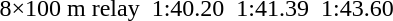<table>
<tr valign=top>
<td>8×100 m relay<br></td>
<td><em></em> <br>  <br>  <br>  <br>  <br>  <br>  <br>  <br> </td>
<td>1:40.20</td>
<td><em></em> <br>  <br>  <br>  <br>  <br>  <br>  <br>  <br> </td>
<td>1:41.39</td>
<td><em></em> <br>  <br>  <br>  <br>  <br>  <br>  <br>  <br> </td>
<td>1:43.60</td>
</tr>
</table>
